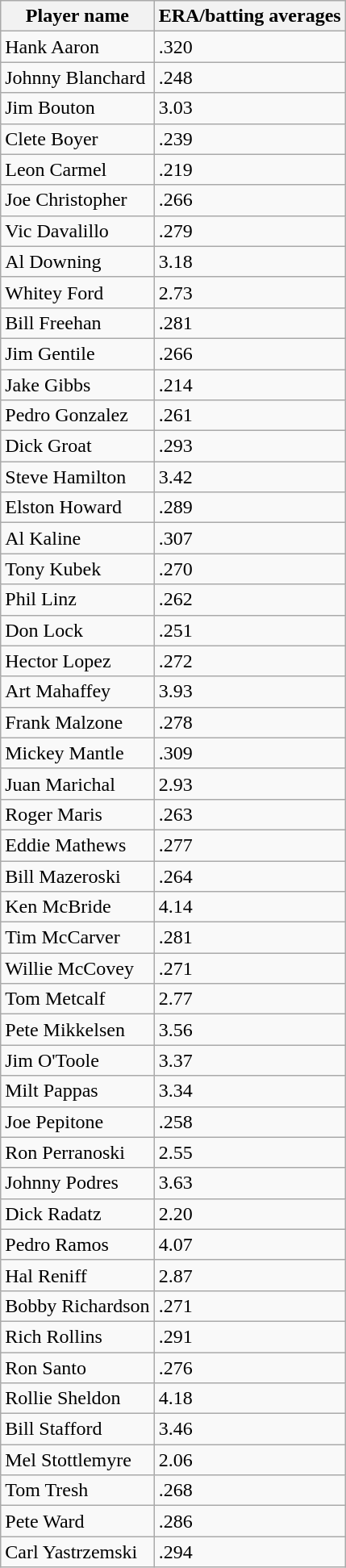<table class="wikitable">
<tr>
<th>Player name</th>
<th>ERA/batting averages</th>
</tr>
<tr>
<td>Hank Aaron</td>
<td>.320</td>
</tr>
<tr>
<td>Johnny Blanchard</td>
<td>.248</td>
</tr>
<tr>
<td>Jim Bouton</td>
<td>3.03</td>
</tr>
<tr>
<td>Clete Boyer</td>
<td>.239</td>
</tr>
<tr>
<td>Leon Carmel</td>
<td>.219</td>
</tr>
<tr>
<td>Joe Christopher</td>
<td>.266</td>
</tr>
<tr>
<td>Vic Davalillo</td>
<td>.279</td>
</tr>
<tr>
<td>Al Downing</td>
<td>3.18</td>
</tr>
<tr>
<td>Whitey Ford</td>
<td>2.73</td>
</tr>
<tr>
<td>Bill Freehan</td>
<td>.281</td>
</tr>
<tr>
<td>Jim Gentile</td>
<td>.266</td>
</tr>
<tr>
<td>Jake Gibbs</td>
<td>.214</td>
</tr>
<tr>
<td>Pedro Gonzalez</td>
<td>.261</td>
</tr>
<tr>
<td>Dick Groat</td>
<td>.293</td>
</tr>
<tr>
<td>Steve Hamilton</td>
<td>3.42</td>
</tr>
<tr>
<td>Elston Howard</td>
<td>.289</td>
</tr>
<tr>
<td>Al Kaline</td>
<td>.307</td>
</tr>
<tr>
<td>Tony Kubek</td>
<td>.270</td>
</tr>
<tr>
<td>Phil Linz</td>
<td>.262</td>
</tr>
<tr>
<td>Don Lock</td>
<td>.251</td>
</tr>
<tr>
<td>Hector Lopez</td>
<td>.272</td>
</tr>
<tr>
<td>Art Mahaffey</td>
<td>3.93</td>
</tr>
<tr>
<td>Frank Malzone</td>
<td>.278</td>
</tr>
<tr>
<td>Mickey Mantle</td>
<td>.309</td>
</tr>
<tr>
<td>Juan Marichal</td>
<td>2.93</td>
</tr>
<tr>
<td>Roger Maris</td>
<td>.263</td>
</tr>
<tr>
<td>Eddie Mathews</td>
<td>.277</td>
</tr>
<tr>
<td>Bill Mazeroski</td>
<td>.264</td>
</tr>
<tr>
<td>Ken McBride</td>
<td>4.14</td>
</tr>
<tr>
<td>Tim McCarver</td>
<td>.281</td>
</tr>
<tr>
<td>Willie McCovey</td>
<td>.271</td>
</tr>
<tr>
<td>Tom Metcalf</td>
<td>2.77</td>
</tr>
<tr>
<td>Pete Mikkelsen</td>
<td>3.56</td>
</tr>
<tr>
<td>Jim O'Toole</td>
<td>3.37</td>
</tr>
<tr>
<td>Milt Pappas</td>
<td>3.34</td>
</tr>
<tr>
<td>Joe Pepitone</td>
<td>.258</td>
</tr>
<tr>
<td>Ron Perranoski</td>
<td>2.55</td>
</tr>
<tr>
<td>Johnny Podres</td>
<td>3.63</td>
</tr>
<tr>
<td>Dick Radatz</td>
<td>2.20</td>
</tr>
<tr>
<td>Pedro Ramos</td>
<td>4.07</td>
</tr>
<tr>
<td>Hal Reniff</td>
<td>2.87</td>
</tr>
<tr>
<td>Bobby Richardson</td>
<td>.271</td>
</tr>
<tr>
<td>Rich Rollins</td>
<td>.291</td>
</tr>
<tr>
<td>Ron Santo</td>
<td>.276</td>
</tr>
<tr>
<td>Rollie Sheldon</td>
<td>4.18</td>
</tr>
<tr>
<td>Bill Stafford</td>
<td>3.46</td>
</tr>
<tr>
<td>Mel Stottlemyre</td>
<td>2.06</td>
</tr>
<tr>
<td>Tom Tresh</td>
<td>.268</td>
</tr>
<tr>
<td>Pete Ward</td>
<td>.286</td>
</tr>
<tr>
<td>Carl Yastrzemski</td>
<td>.294</td>
</tr>
</table>
